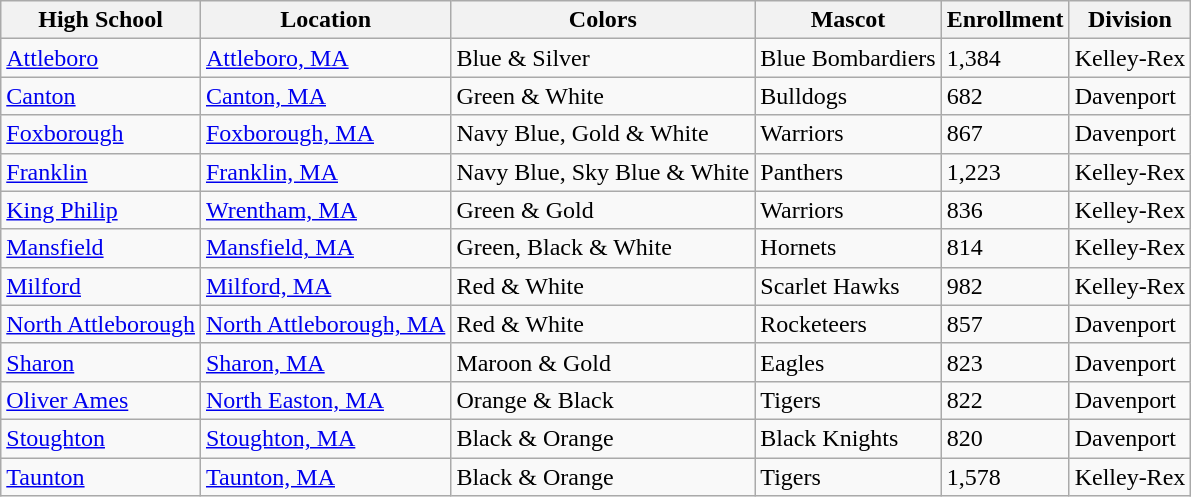<table class="wikitable sortable">
<tr>
<th>High School</th>
<th>Location</th>
<th>Colors</th>
<th>Mascot</th>
<th>Enrollment</th>
<th>Division</th>
</tr>
<tr>
<td><a href='#'>Attleboro</a></td>
<td><a href='#'>Attleboro, MA</a></td>
<td>Blue & Silver </td>
<td>Blue Bombardiers</td>
<td>1,384</td>
<td>Kelley-Rex</td>
</tr>
<tr>
<td><a href='#'>Canton</a></td>
<td><a href='#'>Canton, MA</a></td>
<td>Green & White </td>
<td>Bulldogs</td>
<td>682</td>
<td>Davenport</td>
</tr>
<tr>
<td><a href='#'>Foxborough</a></td>
<td><a href='#'>Foxborough, MA</a></td>
<td>Navy Blue, Gold & White </td>
<td>Warriors</td>
<td>867</td>
<td>Davenport</td>
</tr>
<tr>
<td><a href='#'>Franklin</a></td>
<td><a href='#'>Franklin, MA</a></td>
<td>Navy Blue, Sky Blue & White </td>
<td>Panthers</td>
<td>1,223</td>
<td>Kelley-Rex</td>
</tr>
<tr>
<td><a href='#'>King Philip</a></td>
<td><a href='#'>Wrentham, MA</a></td>
<td>Green & Gold </td>
<td>Warriors</td>
<td>836</td>
<td>Kelley-Rex</td>
</tr>
<tr>
<td><a href='#'>Mansfield</a></td>
<td><a href='#'>Mansfield, MA</a></td>
<td>Green, Black & White </td>
<td>Hornets</td>
<td>814</td>
<td>Kelley-Rex</td>
</tr>
<tr>
<td><a href='#'>Milford</a></td>
<td><a href='#'>Milford, MA</a></td>
<td>Red & White </td>
<td>Scarlet Hawks</td>
<td>982</td>
<td>Kelley-Rex</td>
</tr>
<tr>
<td><a href='#'>North Attleborough</a></td>
<td><a href='#'>North Attleborough, MA</a></td>
<td>Red & White </td>
<td>Rocketeers</td>
<td>857</td>
<td>Davenport</td>
</tr>
<tr>
<td><a href='#'>Sharon</a></td>
<td><a href='#'>Sharon, MA</a></td>
<td>Maroon & Gold </td>
<td>Eagles</td>
<td>823</td>
<td>Davenport</td>
</tr>
<tr>
<td><a href='#'>Oliver Ames</a></td>
<td><a href='#'>North Easton, MA</a></td>
<td>Orange & Black </td>
<td>Tigers</td>
<td>822</td>
<td>Davenport</td>
</tr>
<tr>
<td><a href='#'>Stoughton</a></td>
<td><a href='#'>Stoughton, MA</a></td>
<td>Black & Orange  </td>
<td>Black Knights</td>
<td>820</td>
<td>Davenport</td>
</tr>
<tr>
<td><a href='#'>Taunton</a></td>
<td><a href='#'>Taunton, MA</a></td>
<td>Black & Orange </td>
<td>Tigers</td>
<td>1,578</td>
<td>Kelley-Rex</td>
</tr>
</table>
